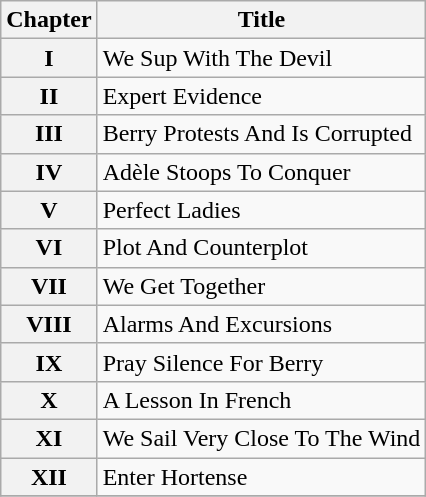<table class="wikitable plainrowheaders sortable" style="margin-right: 0;">
<tr>
<th scope="col">Chapter</th>
<th scope="col">Title</th>
</tr>
<tr>
<th scope="row">I</th>
<td>We Sup With The Devil</td>
</tr>
<tr>
<th scope="row">II</th>
<td>Expert Evidence</td>
</tr>
<tr>
<th scope="row">III</th>
<td>Berry Protests And Is Corrupted</td>
</tr>
<tr>
<th scope="row">IV</th>
<td>Adèle Stoops To Conquer</td>
</tr>
<tr>
<th scope="row">V</th>
<td>Perfect Ladies</td>
</tr>
<tr>
<th scope="row">VI</th>
<td>Plot And Counterplot</td>
</tr>
<tr>
<th scope="row">VII</th>
<td>We Get Together</td>
</tr>
<tr>
<th scope="row">VIII</th>
<td>Alarms And Excursions</td>
</tr>
<tr>
<th scope="row">IX</th>
<td>Pray Silence For Berry</td>
</tr>
<tr>
<th scope="row">X</th>
<td>A Lesson In French</td>
</tr>
<tr>
<th scope="row">XI</th>
<td>We Sail Very Close To The Wind</td>
</tr>
<tr>
<th scope="row">XII</th>
<td>Enter Hortense</td>
</tr>
<tr>
</tr>
</table>
